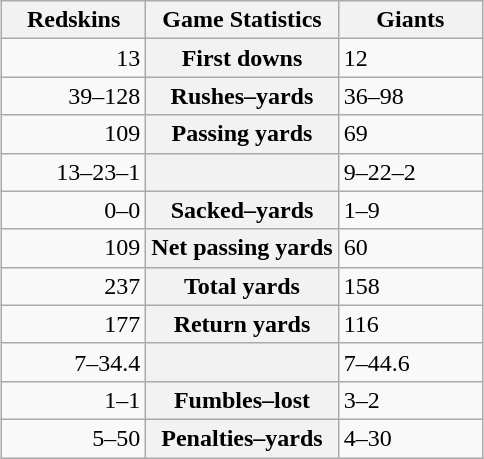<table class="wikitable" style="margin: 1em auto 1em auto">
<tr>
<th style="width:30%;">Redskins</th>
<th style="width:40%;">Game Statistics</th>
<th style="width:30%;">Giants</th>
</tr>
<tr>
<td style="text-align:right;">13</td>
<th>First downs</th>
<td>12</td>
</tr>
<tr>
<td style="text-align:right;">39–128</td>
<th>Rushes–yards</th>
<td>36–98</td>
</tr>
<tr>
<td style="text-align:right;">109</td>
<th>Passing yards</th>
<td>69</td>
</tr>
<tr>
<td style="text-align:right;">13–23–1</td>
<th></th>
<td>9–22–2</td>
</tr>
<tr>
<td style="text-align:right;">0–0</td>
<th>Sacked–yards</th>
<td>1–9</td>
</tr>
<tr>
<td style="text-align:right;">109</td>
<th>Net passing yards</th>
<td>60</td>
</tr>
<tr>
<td style="text-align:right;">237</td>
<th>Total yards</th>
<td>158</td>
</tr>
<tr>
<td style="text-align:right;">177</td>
<th>Return yards</th>
<td>116</td>
</tr>
<tr>
<td style="text-align:right;">7–34.4</td>
<th></th>
<td>7–44.6</td>
</tr>
<tr>
<td style="text-align:right;">1–1</td>
<th>Fumbles–lost</th>
<td>3–2</td>
</tr>
<tr>
<td style="text-align:right;">5–50</td>
<th>Penalties–yards</th>
<td>4–30</td>
</tr>
</table>
